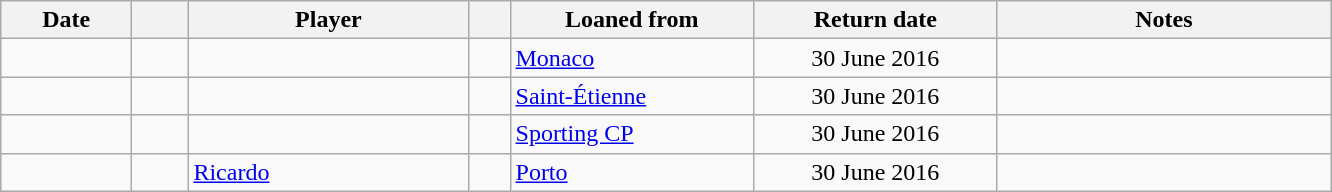<table class="wikitable sortable">
<tr>
<th style="width:80px;">Date</th>
<th style="width:30px;"></th>
<th style="width:180px;">Player</th>
<th style="width:20px;"></th>
<th style="width:155px;">Loaned from</th>
<th style="width:155px;" class="unsortable">Return date</th>
<th style="width:215px;" class="unsortable">Notes</th>
</tr>
<tr>
<td></td>
<td align=center></td>
<td> </td>
<td></td>
<td> <a href='#'>Monaco</a></td>
<td align=center>30 June 2016</td>
<td align=center></td>
</tr>
<tr>
<td></td>
<td align=center></td>
<td> </td>
<td></td>
<td> <a href='#'>Saint-Étienne</a></td>
<td align=center>30 June 2016</td>
<td align=center></td>
</tr>
<tr>
<td></td>
<td align=center></td>
<td> </td>
<td></td>
<td> <a href='#'>Sporting CP</a></td>
<td align=center>30 June 2016</td>
<td align=center></td>
</tr>
<tr>
<td></td>
<td align=center></td>
<td> <a href='#'>Ricardo</a></td>
<td></td>
<td> <a href='#'>Porto</a></td>
<td align=center>30 June 2016</td>
<td align=center></td>
</tr>
</table>
